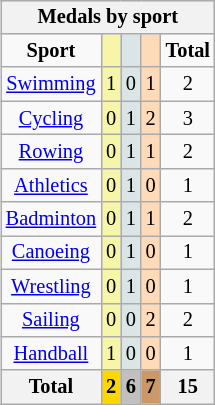<table class="wikitable" style="font-size:85%; float:right;">
<tr style="background:#efefef;">
<th colspan=7>Medals by sport</th>
</tr>
<tr align=center>
<td><strong>Sport</strong></td>
<td style="background:#f7f6a8;"></td>
<td style="background:#dce5e5;"></td>
<td style="background:#ffdab9;"></td>
<td><strong>Total</strong></td>
</tr>
<tr align=center>
<td><a href='#'>Swimming</a></td>
<td style="background:#f7f6a8;">1</td>
<td style="background:#dce5e5;">0</td>
<td style="background:#ffdab9;">1</td>
<td>2</td>
</tr>
<tr align=center>
<td><a href='#'>Cycling</a></td>
<td style="background:#f7f6a8;">0</td>
<td style="background:#dce5e5;">1</td>
<td style="background:#ffdab9;">2</td>
<td>3</td>
</tr>
<tr align=center>
<td><a href='#'>Rowing</a></td>
<td style="background:#f7f6a8;">0</td>
<td style="background:#dce5e5;">1</td>
<td style="background:#ffdab9;">1</td>
<td>2</td>
</tr>
<tr align=center>
<td><a href='#'>Athletics</a></td>
<td style="background:#f7f6a8;">0</td>
<td style="background:#dce5e5;">1</td>
<td style="background:#ffdab9;">0</td>
<td>1</td>
</tr>
<tr align=center>
<td><a href='#'>Badminton</a></td>
<td style="background:#f7f6a8;">0</td>
<td style="background:#dce5e5;">1</td>
<td style="background:#ffdab9;">1</td>
<td>2</td>
</tr>
<tr align=center>
<td><a href='#'>Canoeing</a></td>
<td style="background:#f7f6a8;">0</td>
<td style="background:#dce5e5;">1</td>
<td style="background:#ffdab9;">0</td>
<td>1</td>
</tr>
<tr align=center>
<td><a href='#'>Wrestling</a></td>
<td style="background:#f7f6a8;">0</td>
<td style="background:#dce5e5;">1</td>
<td style="background:#ffdab9;">0</td>
<td>1</td>
</tr>
<tr align=center>
<td><a href='#'>Sailing</a></td>
<td style="background:#f7f6a8;">0</td>
<td style="background:#dce5e5;">0</td>
<td style="background:#ffdab9;">2</td>
<td>2</td>
</tr>
<tr align=center>
<td><a href='#'>Handball</a></td>
<td style="background:#f7f6a8;">1</td>
<td style="background:#dce5e5;">0</td>
<td style="background:#ffdab9;">0</td>
<td>1</td>
</tr>
<tr>
<th>Total</th>
<th style="background:gold;">2</th>
<th style="background:silver;">6</th>
<th style="background:#c96;">7</th>
<th>15</th>
</tr>
</table>
